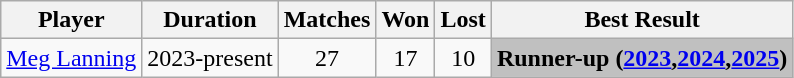<table class="wikitable" style="text-align:center;">
<tr>
<th>Player</th>
<th>Duration</th>
<th>Matches</th>
<th>Won</th>
<th>Lost</th>
<th>Best Result</th>
</tr>
<tr>
<td> <a href='#'>Meg Lanning</a></td>
<td>2023-present</td>
<td>27</td>
<td>17</td>
<td>10</td>
<td bgcolor=silver><strong>Runner-up (<a href='#'>2023</a>,<a href='#'>2024</a>,<a href='#'>2025</a>)</strong></td>
</tr>
</table>
